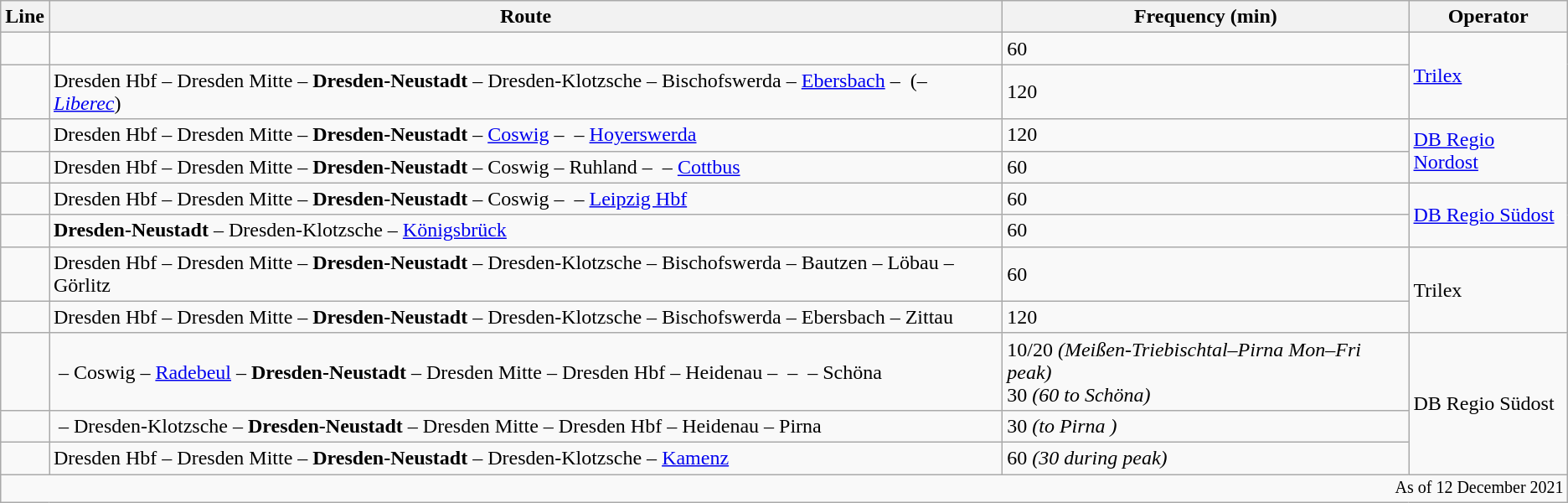<table class="wikitable">
<tr>
<th>Line</th>
<th>Route</th>
<th>Frequency (min)</th>
<th>Operator</th>
</tr>
<tr>
<td></td>
<td></td>
<td>60</td>
<td rowspan="2"><a href='#'>Trilex</a></td>
</tr>
<tr>
<td></td>
<td>Dresden Hbf – Dresden Mitte – <strong>Dresden-Neustadt</strong> – Dresden-Klotzsche – Bischofswerda – <a href='#'>Ebersbach</a> –  (<em>– <a href='#'>Liberec</a></em>)</td>
<td>120</td>
</tr>
<tr>
<td></td>
<td>Dresden Hbf – Dresden Mitte – <strong>Dresden-Neustadt</strong> – <a href='#'>Coswig</a> –  – <a href='#'>Hoyerswerda</a></td>
<td>120</td>
<td rowspan="2"><a href='#'>DB Regio Nordost</a></td>
</tr>
<tr>
<td></td>
<td>Dresden Hbf – Dresden Mitte – <strong>Dresden-Neustadt</strong> – Coswig – Ruhland –  – <a href='#'>Cottbus</a></td>
<td>60</td>
</tr>
<tr>
<td></td>
<td>Dresden Hbf – Dresden Mitte – <strong>Dresden-Neustadt</strong> – Coswig –  – <a href='#'>Leipzig Hbf</a></td>
<td>60</td>
<td rowspan="2"><a href='#'>DB Regio Südost</a></td>
</tr>
<tr>
<td></td>
<td><strong>Dresden-Neustadt</strong> – Dresden-Klotzsche – <a href='#'>Königsbrück</a></td>
<td>60</td>
</tr>
<tr>
<td></td>
<td>Dresden Hbf – Dresden Mitte – <strong>Dresden-Neustadt</strong> – Dresden-Klotzsche – Bischofswerda – Bautzen – Löbau – Görlitz</td>
<td>60</td>
<td rowspan="2">Trilex</td>
</tr>
<tr>
<td></td>
<td>Dresden Hbf – Dresden Mitte – <strong>Dresden-Neustadt</strong> – Dresden-Klotzsche – Bischofswerda – Ebersbach – Zittau</td>
<td>120</td>
</tr>
<tr>
<td></td>
<td> – Coswig – <a href='#'>Radebeul</a> – <strong>Dresden-Neustadt</strong> – Dresden Mitte – Dresden Hbf – Heidenau –  –  – Schöna</td>
<td>10/20 <em>(Meißen-Triebischtal–Pirna Mon–Fri peak)</em><br>30 <em>(60 to Schöna)</em></td>
<td rowspan="3">DB Regio Südost</td>
</tr>
<tr>
<td></td>
<td> – Dresden-Klotzsche – <strong>Dresden-Neustadt</strong> – Dresden Mitte – Dresden Hbf – Heidenau – Pirna</td>
<td>30 <em>(to Pirna )</em></td>
</tr>
<tr>
<td></td>
<td>Dresden Hbf – Dresden Mitte – <strong>Dresden-Neustadt</strong> – Dresden-Klotzsche – <a href='#'>Kamenz</a></td>
<td>60 <em>(30 during peak)</em></td>
</tr>
<tr>
<td colspan="5" style="text-align:right; font-size:smaller;">As of 12 December 2021</td>
</tr>
</table>
